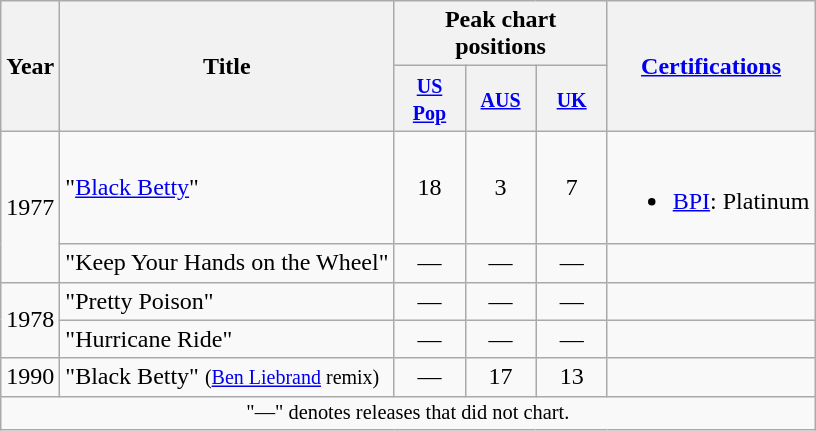<table class="wikitable">
<tr>
<th scope="col" rowspan="2">Year</th>
<th scope="col" rowspan="2">Title</th>
<th scope="col" colspan="3">Peak chart positions</th>
<th scope="col" rowspan="2"><a href='#'>Certifications</a></th>
</tr>
<tr>
<th style="width:40px;"><small><a href='#'>US Pop</a></small><br></th>
<th style="width:40px;"><small><a href='#'>AUS</a></small><br></th>
<th style="width:40px;"><small><a href='#'>UK</a></small><br></th>
</tr>
<tr>
<td rowspan="2">1977</td>
<td>"<a href='#'>Black Betty</a>"</td>
<td align=center>18</td>
<td align=center>3</td>
<td align=center>7</td>
<td><br><ul><li><a href='#'>BPI</a>: Platinum</li></ul></td>
</tr>
<tr>
<td>"Keep Your Hands on the Wheel"</td>
<td align=center>―</td>
<td align=center>―</td>
<td align=center>―</td>
<td></td>
</tr>
<tr>
<td rowspan="2">1978</td>
<td>"Pretty Poison"</td>
<td align=center>―</td>
<td align=center>―</td>
<td align=center>―</td>
<td></td>
</tr>
<tr>
<td>"Hurricane Ride"</td>
<td align=center>―</td>
<td align=center>―</td>
<td align=center>―</td>
<td></td>
</tr>
<tr>
<td>1990</td>
<td>"Black Betty" <small>(<a href='#'>Ben Liebrand</a> remix)</small></td>
<td align=center>―</td>
<td align=center>17</td>
<td align=center>13</td>
<td></td>
</tr>
<tr>
<td colspan="6" style="text-align:center; font-size:85%">"—" denotes releases that did not chart.</td>
</tr>
</table>
